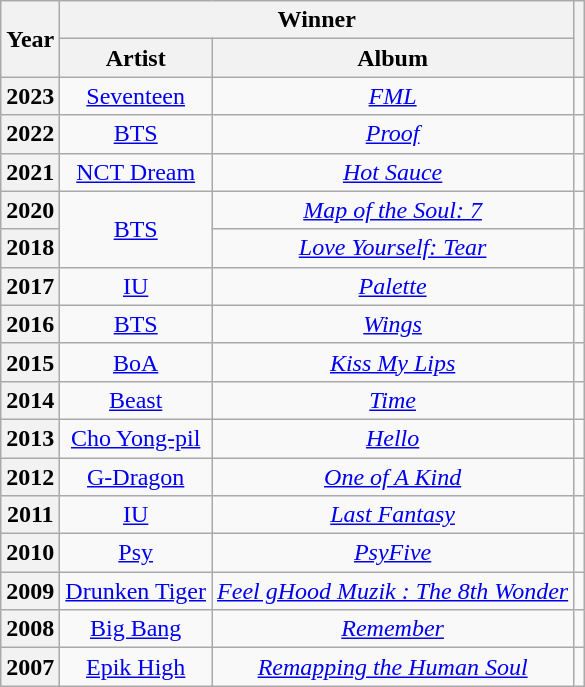<table class="wikitable sortable plainrowheaders" style="text-align: center;">
<tr>
<th scope="col" rowspan="2">Year</th>
<th colspan="2" scope="col">Winner</th>
<th scope="col" rowspan="2" class="unsortable"></th>
</tr>
<tr>
<th scope="col">Artist</th>
<th scope="col">Album</th>
</tr>
<tr>
<th scope="row">2023</th>
<td><a href='#'>Seventeen</a></td>
<td><em><a href='#'>FML</a></em></td>
<td></td>
</tr>
<tr>
<th scope="row">2022</th>
<td><a href='#'>BTS</a></td>
<td><em><a href='#'>Proof</a></em></td>
<td></td>
</tr>
<tr>
<th scope="row">2021</th>
<td><a href='#'>NCT Dream</a></td>
<td><em><a href='#'>Hot Sauce</a></em></td>
<td></td>
</tr>
<tr>
<th scope="row">2020</th>
<td rowspan="2"><a href='#'>BTS</a></td>
<td><em><a href='#'>Map of the Soul: 7</a></em></td>
<td></td>
</tr>
<tr>
<th scope="row">2018</th>
<td><em><a href='#'>Love Yourself: Tear</a></em></td>
<td></td>
</tr>
<tr>
<th scope="row">2017</th>
<td><a href='#'>IU</a></td>
<td><em><a href='#'>Palette</a></em></td>
<td></td>
</tr>
<tr>
<th scope="row">2016</th>
<td><a href='#'>BTS</a></td>
<td><em><a href='#'>Wings</a></em></td>
<td></td>
</tr>
<tr>
<th scope="row">2015</th>
<td><a href='#'>BoA</a></td>
<td><em><a href='#'>Kiss My Lips</a></em></td>
<td></td>
</tr>
<tr>
<th scope="row">2014</th>
<td><a href='#'>Beast</a></td>
<td><em><a href='#'>Time</a></em></td>
<td></td>
</tr>
<tr>
<th scope="row">2013</th>
<td><a href='#'>Cho Yong-pil</a></td>
<td><em><a href='#'>Hello</a></em></td>
<td></td>
</tr>
<tr>
<th scope="row">2012</th>
<td><a href='#'>G-Dragon</a></td>
<td><em><a href='#'>One of A Kind</a></em></td>
<td></td>
</tr>
<tr>
<th scope="row">2011</th>
<td><a href='#'>IU</a></td>
<td><em><a href='#'>Last Fantasy</a></em></td>
<td></td>
</tr>
<tr>
<th scope="row">2010</th>
<td><a href='#'>Psy</a></td>
<td><em><a href='#'>PsyFive</a></em></td>
<td></td>
</tr>
<tr>
<th scope="row">2009</th>
<td><a href='#'>Drunken Tiger</a></td>
<td><em><a href='#'>Feel gHood Muzik : The 8th Wonder</a></em></td>
<td></td>
</tr>
<tr>
<th scope="row">2008</th>
<td><a href='#'>Big Bang</a></td>
<td><em><a href='#'>Remember</a></em></td>
<td></td>
</tr>
<tr>
<th scope="row">2007</th>
<td><a href='#'>Epik High</a></td>
<td><em><a href='#'>Remapping the Human Soul</a></em></td>
<td></td>
</tr>
</table>
